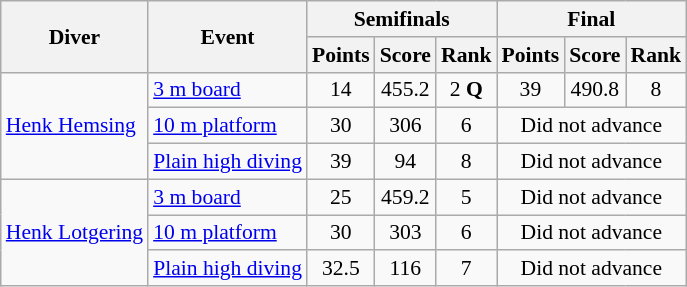<table class=wikitable style="font-size:90%">
<tr>
<th rowspan=2>Diver</th>
<th rowspan=2>Event</th>
<th colspan=3>Semifinals</th>
<th colspan=3>Final</th>
</tr>
<tr>
<th>Points</th>
<th>Score</th>
<th>Rank</th>
<th>Points</th>
<th>Score</th>
<th>Rank</th>
</tr>
<tr>
<td rowspan=3><a href='#'>Henk Hemsing</a></td>
<td><a href='#'>3 m board</a></td>
<td align=center>14</td>
<td align=center>455.2</td>
<td align=center>2 <strong>Q</strong></td>
<td align=center>39</td>
<td align=center>490.8</td>
<td align=center>8</td>
</tr>
<tr>
<td><a href='#'>10 m platform</a></td>
<td align=center>30</td>
<td align=center>306</td>
<td align=center>6</td>
<td align=center colspan=3>Did not advance</td>
</tr>
<tr>
<td><a href='#'>Plain high diving</a></td>
<td align=center>39</td>
<td align=center>94</td>
<td align=center>8</td>
<td align=center colspan=3>Did not advance</td>
</tr>
<tr>
<td rowspan=3><a href='#'>Henk Lotgering</a></td>
<td><a href='#'>3 m board</a></td>
<td align=center>25</td>
<td align=center>459.2</td>
<td align=center>5</td>
<td align=center colspan=3>Did not advance</td>
</tr>
<tr>
<td><a href='#'>10 m platform</a></td>
<td align=center>30</td>
<td align=center>303</td>
<td align=center>6</td>
<td align=center colspan=3>Did not advance</td>
</tr>
<tr>
<td><a href='#'>Plain high diving</a></td>
<td align=center>32.5</td>
<td align=center>116</td>
<td align=center>7</td>
<td align=center colspan=3>Did not advance</td>
</tr>
</table>
